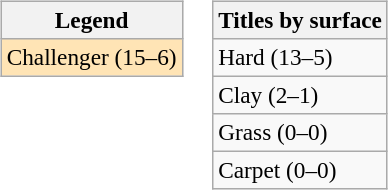<table>
<tr valign=top>
<td><br><table class=wikitable style=font-size:97%>
<tr>
<th>Legend</th>
</tr>
<tr bgcolor=moccasin>
<td>Challenger (15–6)</td>
</tr>
</table>
</td>
<td><br><table class=wikitable style=font-size:97%>
<tr>
<th>Titles by surface</th>
</tr>
<tr>
<td>Hard (13–5)</td>
</tr>
<tr>
<td>Clay (2–1)</td>
</tr>
<tr>
<td>Grass (0–0)</td>
</tr>
<tr>
<td>Carpet (0–0)</td>
</tr>
</table>
</td>
</tr>
</table>
